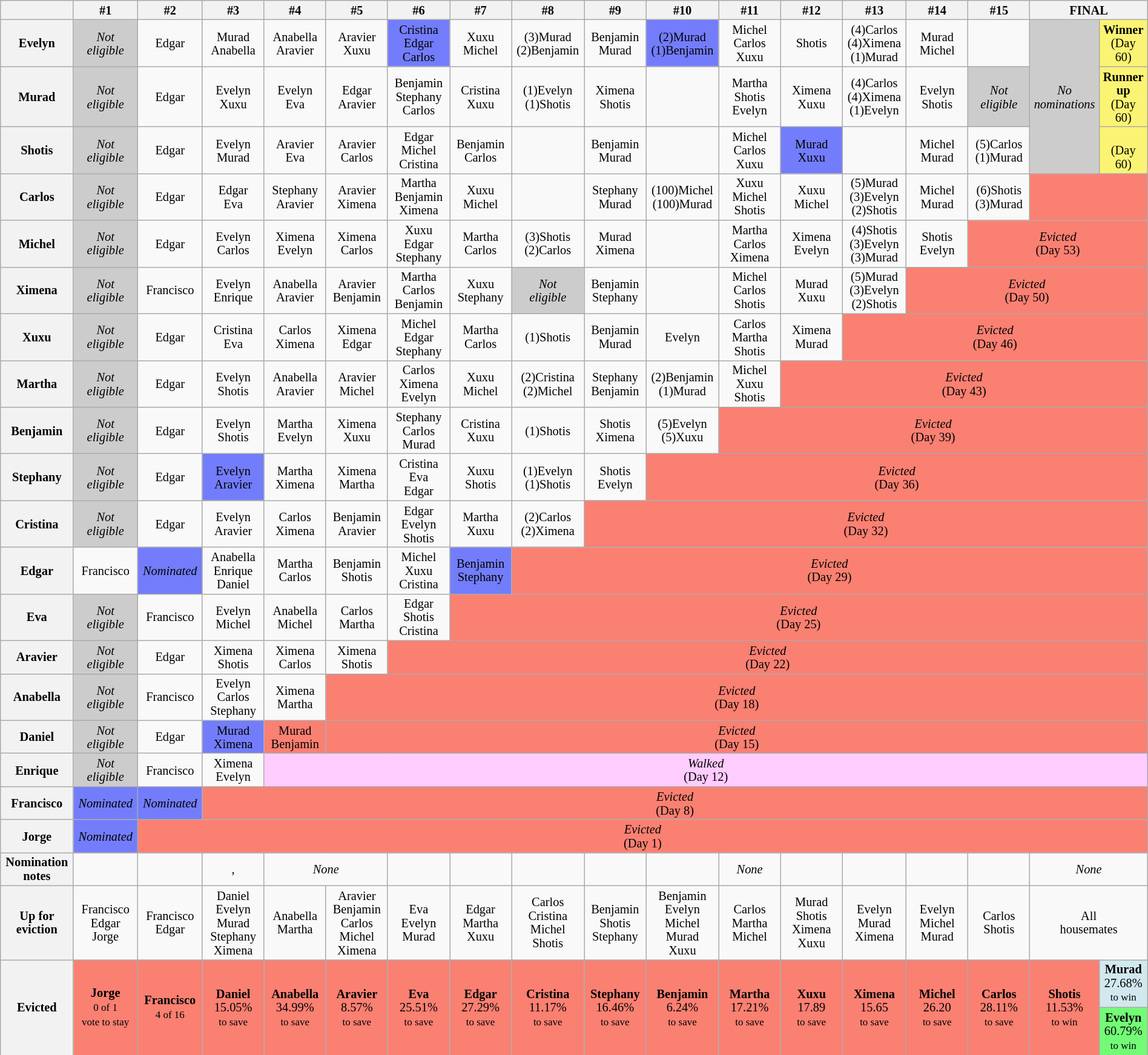<table class="wikitable" style="text-align:center; width:100%; font-size:85%; line-height:15px;">
<tr>
<th style="width: 5%;"></th>
<th style="width: 5%;">#1</th>
<th style="width: 5%;">#2</th>
<th style="width: 5%;">#3</th>
<th style="width: 5%;">#4</th>
<th style="width: 5%;">#5</th>
<th style="width: 5%;">#6</th>
<th style="width: 5%;">#7</th>
<th style="width: 5%;">#8</th>
<th style="width: 5%;">#9</th>
<th style="width: 5%;">#10</th>
<th style="width: 5%;">#11</th>
<th style="width: 5%;">#12</th>
<th style="width: 5%;">#13</th>
<th style="width: 5%;">#14</th>
<th style="width: 5%;">#15</th>
<th colspan="2" style="width: 5%;">FINAL</th>
</tr>
<tr>
<th>Evelyn</th>
<td style="background:#CCCCCC; "><em>Not<br>eligible</em></td>
<td>Edgar</td>
<td>Murad<br>Anabella</td>
<td>Anabella<br>Aravier</td>
<td>Aravier<br>Xuxu</td>
<td style="background:#737DFB;">Cristina<br>Edgar<br>Carlos</td>
<td>Xuxu<br>Michel</td>
<td>(3)Murad<br>(2)Benjamin</td>
<td>Benjamin<br>Murad</td>
<td style="background:#737DFB;">(2)Murad<br>(1)Benjamin</td>
<td>Michel<br>Carlos<br>Xuxu</td>
<td>Shotis</td>
<td>(4)Carlos<br>(4)Ximena<br>(1)Murad</td>
<td>Murad<br>Michel</td>
<td></td>
<td rowspan="3" style="background:#CCCCCC; "><em>No<br>nominations</em></td>
<td style="background:#FBF373;"><strong>Winner</strong><br>(Day 60)</td>
</tr>
<tr>
<th>Murad</th>
<td style="background:#CCCCCC; "><em>Not<br>eligible</em></td>
<td>Edgar</td>
<td>Evelyn<br>Xuxu</td>
<td>Evelyn<br>Eva</td>
<td>Edgar<br>Aravier</td>
<td>Benjamin<br>Stephany<br>Carlos</td>
<td>Cristina<br>Xuxu</td>
<td>(1)Evelyn<br>(1)Shotis</td>
<td>Ximena<br>Shotis</td>
<td></td>
<td>Martha<br>Shotis<br>Evelyn</td>
<td>Ximena<br>Xuxu</td>
<td>(4)Carlos<br>(4)Ximena<br>(1)Evelyn</td>
<td>Evelyn<br>Shotis</td>
<td style="background:#CCCCCC; "><em>Not<br>eligible</em></td>
<td style="background:#FBF373;"><strong>Runner up</strong><br>(Day 60)</td>
</tr>
<tr>
<th>Shotis</th>
<td style="background:#CCCCCC; "><em>Not<br>eligible</em></td>
<td>Edgar</td>
<td>Evelyn<br>Murad</td>
<td>Aravier<br>Eva</td>
<td>Aravier<br>Carlos</td>
<td>Edgar<br>Michel<br>Cristina</td>
<td>Benjamin<br>Carlos</td>
<td></td>
<td>Benjamin<br>Murad</td>
<td></td>
<td>Michel<br>Carlos<br>Xuxu</td>
<td style="background:#737DFB;">Murad<br>Xuxu</td>
<td></td>
<td>Michel<br>Murad</td>
<td>(5)Carlos<br>(1)Murad</td>
<td style="background:#FBF373;"><br>(Day 60)</td>
</tr>
<tr>
<th>Carlos</th>
<td style="background:#CCCCCC; "><em>Not<br>eligible</em></td>
<td>Edgar</td>
<td>Edgar<br>Eva</td>
<td>Stephany<br>Aravier</td>
<td>Aravier<br>Ximena</td>
<td>Martha<br>Benjamin<br>Ximena</td>
<td>Xuxu<br>Michel</td>
<td></td>
<td>Stephany<br>Murad</td>
<td>(100)Michel<br>(100)Murad</td>
<td>Xuxu<br>Michel<br>Shotis</td>
<td>Xuxu<br>Michel</td>
<td>(5)Murad<br>(3)Evelyn<br>(2)Shotis</td>
<td>Michel<br>Murad</td>
<td>(6)Shotis<br>(3)Murad</td>
<td style="background:#fa8072; " colspan="2"></td>
</tr>
<tr>
<th>Michel</th>
<td style="background:#CCCCCC; "><em>Not<br>eligible</em></td>
<td>Edgar</td>
<td>Evelyn<br>Carlos</td>
<td>Ximena<br>Evelyn</td>
<td>Ximena<br>Carlos</td>
<td>Xuxu<br>Edgar<br>Stephany</td>
<td>Martha<br>Carlos</td>
<td>(3)Shotis<br>(2)Carlos</td>
<td>Murad<br>Ximena</td>
<td></td>
<td>Martha<br>Carlos<br>Ximena</td>
<td>Ximena<br>Evelyn</td>
<td>(4)Shotis<br>(3)Evelyn<br>(3)Murad</td>
<td>Shotis<br>Evelyn</td>
<td style="background:#fa8072; " colspan="3"><em>Evicted</em><br>(Day 53)</td>
</tr>
<tr>
<th>Ximena</th>
<td style="background:#CCCCCC; "><em>Not<br>eligible</em></td>
<td>Francisco</td>
<td>Evelyn<br>Enrique</td>
<td>Anabella<br>Aravier</td>
<td>Aravier<br>Benjamin</td>
<td>Martha<br>Carlos<br>Benjamin</td>
<td>Xuxu<br>Stephany</td>
<td style="background:#CCCCCC; "><em>Not<br>eligible</em></td>
<td>Benjamin<br>Stephany</td>
<td></td>
<td>Michel<br>Carlos<br>Shotis</td>
<td>Murad<br>Xuxu</td>
<td>(5)Murad<br>(3)Evelyn<br>(2)Shotis</td>
<td style="background:#fa8072; " colspan="4"><em>Evicted</em><br>(Day 50)</td>
</tr>
<tr>
<th>Xuxu</th>
<td style="background:#CCCCCC; "><em>Not<br>eligible</em></td>
<td>Edgar</td>
<td>Cristina<br>Eva</td>
<td>Carlos<br>Ximena</td>
<td>Ximena<br>Edgar</td>
<td>Michel<br>Edgar<br>Stephany</td>
<td>Martha<br>Carlos</td>
<td>(1)Shotis</td>
<td>Benjamin<br>Murad</td>
<td>Evelyn</td>
<td>Carlos<br>Martha<br>Shotis</td>
<td>Ximena<br>Murad</td>
<td style="background:#fa8072; " colspan="5"><em>Evicted</em><br>(Day 46)</td>
</tr>
<tr>
<th>Martha</th>
<td style="background:#CCCCCC; "><em>Not<br>eligible</em></td>
<td>Edgar</td>
<td>Evelyn<br>Shotis</td>
<td>Anabella<br>Aravier</td>
<td>Aravier<br>Michel</td>
<td>Carlos<br>Ximena<br>Evelyn</td>
<td>Xuxu<br>Michel</td>
<td>(2)Cristina<br>(2)Michel</td>
<td>Stephany<br>Benjamin</td>
<td>(2)Benjamin<br>(1)Murad</td>
<td>Michel<br>Xuxu<br>Shotis</td>
<td style="background:#fa8072; " colspan="6"><em>Evicted</em><br>(Day 43)</td>
</tr>
<tr>
<th>Benjamin</th>
<td style="background:#CCCCCC; "><em>Not<br>eligible</em></td>
<td>Edgar</td>
<td>Evelyn<br>Shotis</td>
<td>Martha<br>Evelyn</td>
<td>Ximena<br>Xuxu</td>
<td>Stephany<br>Carlos<br>Murad</td>
<td>Cristina<br>Xuxu</td>
<td>(1)Shotis</td>
<td>Shotis<br>Ximena</td>
<td>(5)Evelyn<br>(5)Xuxu</td>
<td style="background:#fa8072; " colspan="7"><em>Evicted</em><br>(Day 39)</td>
</tr>
<tr>
<th>Stephany</th>
<td style="background:#CCCCCC; "><em>Not<br>eligible</em></td>
<td>Edgar</td>
<td style="background:#737DFB;">Evelyn<br>Aravier</td>
<td>Martha<br>Ximena</td>
<td>Ximena<br>Martha</td>
<td>Cristina<br>Eva<br>Edgar</td>
<td>Xuxu<br>Shotis</td>
<td>(1)Evelyn<br>(1)Shotis</td>
<td>Shotis<br>Evelyn</td>
<td style="background:#fa8072; " colspan="8"><em>Evicted</em><br>(Day 36)</td>
</tr>
<tr>
<th>Cristina</th>
<td style="background:#CCCCCC; "><em>Not<br>eligible</em></td>
<td>Edgar</td>
<td>Evelyn<br>Aravier</td>
<td>Carlos<br>Ximena</td>
<td>Benjamin<br>Aravier</td>
<td>Edgar<br>Evelyn<br>Shotis</td>
<td>Martha<br>Xuxu</td>
<td>(2)Carlos<br>(2)Ximena</td>
<td style="background:#fa8072; " colspan="9"><em>Evicted</em><br>(Day 32)</td>
</tr>
<tr>
<th>Edgar</th>
<td>Francisco</td>
<td style="background:#737DFB;"><em>Nominated</em></td>
<td>Anabella<br>Enrique<br>Daniel</td>
<td>Martha<br>Carlos</td>
<td>Benjamin<br>Shotis</td>
<td>Michel<br>Xuxu<br>Cristina</td>
<td style="background:#737DFB;">Benjamin<br>Stephany</td>
<td style="background:#fa8072; " colspan="10"><em>Evicted</em><br>(Day 29)</td>
</tr>
<tr>
<th>Eva</th>
<td style="background:#CCCCCC; "><em>Not<br>eligible</em></td>
<td>Francisco</td>
<td>Evelyn<br>Michel</td>
<td>Anabella<br>Michel</td>
<td>Carlos<br>Martha</td>
<td>Edgar<br>Shotis<br>Cristina</td>
<td style="background:#fa8072; " colspan="11"><em>Evicted</em><br>(Day 25)</td>
</tr>
<tr>
<th>Aravier</th>
<td style="background:#CCCCCC; "><em>Not<br>eligible</em></td>
<td>Edgar</td>
<td>Ximena<br>Shotis</td>
<td>Ximena<br>Carlos</td>
<td>Ximena<br>Shotis</td>
<td style="background:#fa8072; " colspan="12"><em>Evicted</em><br>(Day 22)</td>
</tr>
<tr>
<th>Anabella</th>
<td style="background:#CCCCCC; "><em>Not<br>eligible</em></td>
<td>Francisco</td>
<td>Evelyn<br>Carlos<br>Stephany</td>
<td>Ximena<br>Martha</td>
<td style="background:#fa8072; " colspan="13"><em>Evicted</em><br>(Day 18)</td>
</tr>
<tr>
<th>Daniel</th>
<td style="background:#CCCCCC; "><em>Not<br>eligible</em></td>
<td>Edgar</td>
<td style="background:#737DFB;">Murad<br>Ximena</td>
<td style="background:#fa8072; ">Murad<br>Benjamin</td>
<td style="background:#fa8072; " colspan="13"><em>Evicted</em><br>(Day 15)</td>
</tr>
<tr>
<th>Enrique</th>
<td style="background:#CCCCCC; "><em>Not<br>eligible</em></td>
<td>Francisco</td>
<td>Ximena<br>Evelyn</td>
<td style="background:#FFCCFF; " colspan="14"><em>Walked</em><br>(Day 12)</td>
</tr>
<tr>
<th>Francisco</th>
<td style="background:#737DFB;"><em>Nominated</em></td>
<td style="background:#737DFB;"><em>Nominated</em></td>
<td style="background:#fa8072; " colspan="15"><em>Evicted</em><br>(Day 8)</td>
</tr>
<tr>
<th>Jorge</th>
<td style="background:#737DFB;"><em>Nominated</em></td>
<td style="background:#fa8072; " colspan="16"><em>Evicted</em><br>(Day 1)</td>
</tr>
<tr>
<th>Nomination<br>notes</th>
<td><em></em></td>
<td><em></em></td>
<td><em></em>,<em></em></td>
<td colspan=2><em>None</em></td>
<td><em></em></td>
<td><em></em></td>
<td><em></em></td>
<td><em></em></td>
<td><em></em></td>
<td><em>None</em></td>
<td><em></em></td>
<td><em></em></td>
<td><em></em></td>
<td><em></em></td>
<td colspan=2><em>None</em></td>
</tr>
<tr>
<th>Up for<br>eviction</th>
<td>Francisco<br>Edgar<br>Jorge</td>
<td>Francisco<br>Edgar</td>
<td>Daniel<br>Evelyn<br>Murad<br>Stephany<br>Ximena</td>
<td>Anabella<br>Martha</td>
<td>Aravier<br>Benjamin<br>Carlos<br>Michel<br>Ximena</td>
<td>Eva<br>Evelyn<br>Murad</td>
<td>Edgar<br>Martha<br>Xuxu</td>
<td>Carlos<br>Cristina<br>Michel<br>Shotis</td>
<td>Benjamin<br>Shotis<br>Stephany</td>
<td>Benjamin<br>Evelyn<br>Michel<br>Murad<br>Xuxu</td>
<td>Carlos<br>Martha<br>Michel</td>
<td>Murad<br>Shotis<br>Ximena<br>Xuxu</td>
<td>Evelyn<br>Murad<br>Ximena</td>
<td>Evelyn<br>Michel<br>Murad</td>
<td>Carlos<br>Shotis</td>
<td colspan="2">All<br>housemates</td>
</tr>
<tr>
<th rowspan=2>Evicted</th>
<td style="background:#fa8072; " rowspan="2"><strong>Jorge</strong><br><small>0 of 1<br>vote to stay</small></td>
<td style="background:#fa8072; " rowspan="2"><strong>Francisco</strong><br><small>4 of 16<br></small></td>
<td style="background:#fa8072; " rowspan="2"><strong>Daniel</strong><br>15.05%<br><small>to save</small></td>
<td style="background:#fa8072; " rowspan="2"><strong>Anabella</strong><br>34.99%<br><small>to save</small></td>
<td style="background:#fa8072; " rowspan="2"><strong>Aravier</strong><br>8.57%<br><small>to save</small></td>
<td style="background:#fa8072; " rowspan="2"><strong>Eva</strong><br>25.51%<br><small>to save</small></td>
<td style="background:#fa8072; " rowspan="2"><strong>Edgar</strong><br>27.29%<br><small>to save</small></td>
<td style="background:#fa8072; " rowspan="2"><strong>Cristina</strong><br>11.17%<br><small>to save</small></td>
<td style="background:#fa8072; " rowspan="2"><strong>Stephany</strong><br>16.46%<br><small>to save</small></td>
<td style="background:#fa8072; " rowspan="2"><strong>Benjamin</strong><br>6.24%<br><small>to save</small></td>
<td style="background:#fa8072; " rowspan="2"><strong>Martha</strong><br>17.21%<br><small>to save</small></td>
<td style="background:#fa8072; " rowspan="2"><strong>Xuxu</strong><br>17.89<br><small>to save</small></td>
<td style="background:#fa8072; " rowspan="2"><strong>Ximena</strong><br>15.65<br><small>to save</small></td>
<td style="background:#fa8072; " rowspan="2"><strong>Michel</strong><br>26.20<br><small>to save</small></td>
<td style="background:#fa8072; " rowspan="2"><strong>Carlos</strong><br>28.11%<br><small>to save</small></td>
<td style="background:#FA8072" rowspan=2><strong>Shotis</strong><br>11.53%<br><small>to win</small></td>
<td style="background:#D1E8EF"><strong>Murad</strong><br>27.68%<br><small>to win</small></td>
</tr>
<tr>
<td style="background:#73FB76"><strong>Evelyn</strong><br>60.79%<br><small>to win</small></td>
</tr>
</table>
